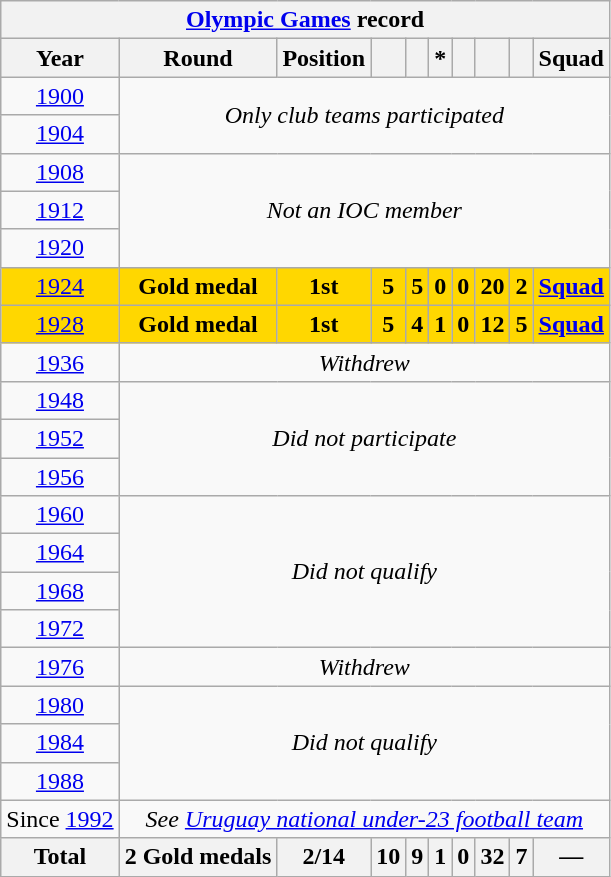<table class="wikitable" style="text-align: center;">
<tr>
<th colspan=10><a href='#'>Olympic Games</a> record</th>
</tr>
<tr>
<th>Year</th>
<th>Round</th>
<th>Position</th>
<th></th>
<th></th>
<th>*</th>
<th></th>
<th></th>
<th></th>
<th>Squad</th>
</tr>
<tr>
<td> <a href='#'>1900</a></td>
<td colspan=9 rowspan=2><em>Only club teams participated</em></td>
</tr>
<tr>
<td> <a href='#'>1904</a></td>
</tr>
<tr>
<td> <a href='#'>1908</a></td>
<td colspan=9 rowspan=3><em>Not an IOC member</em></td>
</tr>
<tr>
<td> <a href='#'>1912</a></td>
</tr>
<tr>
<td> <a href='#'>1920</a></td>
</tr>
<tr style="background:gold;">
<td> <a href='#'>1924</a></td>
<td><strong>Gold medal</strong></td>
<td><strong>1st</strong></td>
<td><strong>5</strong></td>
<td><strong>5</strong></td>
<td><strong>0</strong></td>
<td><strong>0</strong></td>
<td><strong>20</strong></td>
<td><strong>2</strong></td>
<td><strong><a href='#'>Squad</a></strong></td>
</tr>
<tr style="background:gold;">
<td> <a href='#'>1928</a></td>
<td><strong>Gold medal</strong></td>
<td><strong>1st</strong></td>
<td><strong>5</strong></td>
<td><strong>4</strong></td>
<td><strong>1</strong></td>
<td><strong>0</strong></td>
<td><strong>12</strong></td>
<td><strong>5</strong></td>
<td><strong><a href='#'>Squad</a></strong></td>
</tr>
<tr>
<td> <a href='#'>1936</a></td>
<td colspan=9><em>Withdrew</em></td>
</tr>
<tr>
<td> <a href='#'>1948</a></td>
<td colspan=9 rowspan=3><em>Did not participate</em></td>
</tr>
<tr>
<td> <a href='#'>1952</a></td>
</tr>
<tr>
<td> <a href='#'>1956</a></td>
</tr>
<tr>
<td> <a href='#'>1960</a></td>
<td colspan=9 rowspan=4><em>Did not qualify</em></td>
</tr>
<tr>
<td> <a href='#'>1964</a></td>
</tr>
<tr>
<td> <a href='#'>1968</a></td>
</tr>
<tr>
<td> <a href='#'>1972</a></td>
</tr>
<tr>
<td> <a href='#'>1976</a></td>
<td colspan=9><em>Withdrew</em></td>
</tr>
<tr>
<td> <a href='#'>1980</a></td>
<td colspan=9 rowspan=3><em>Did not qualify</em></td>
</tr>
<tr>
<td> <a href='#'>1984</a></td>
</tr>
<tr>
<td> <a href='#'>1988</a></td>
</tr>
<tr>
<td>Since <a href='#'>1992</a></td>
<td colspan=9><em>See <a href='#'>Uruguay national under-23 football team</a></em></td>
</tr>
<tr>
<th>Total</th>
<th>2 Gold medals</th>
<th>2/14</th>
<th>10</th>
<th>9</th>
<th>1</th>
<th>0</th>
<th>32</th>
<th>7</th>
<th>—</th>
</tr>
</table>
